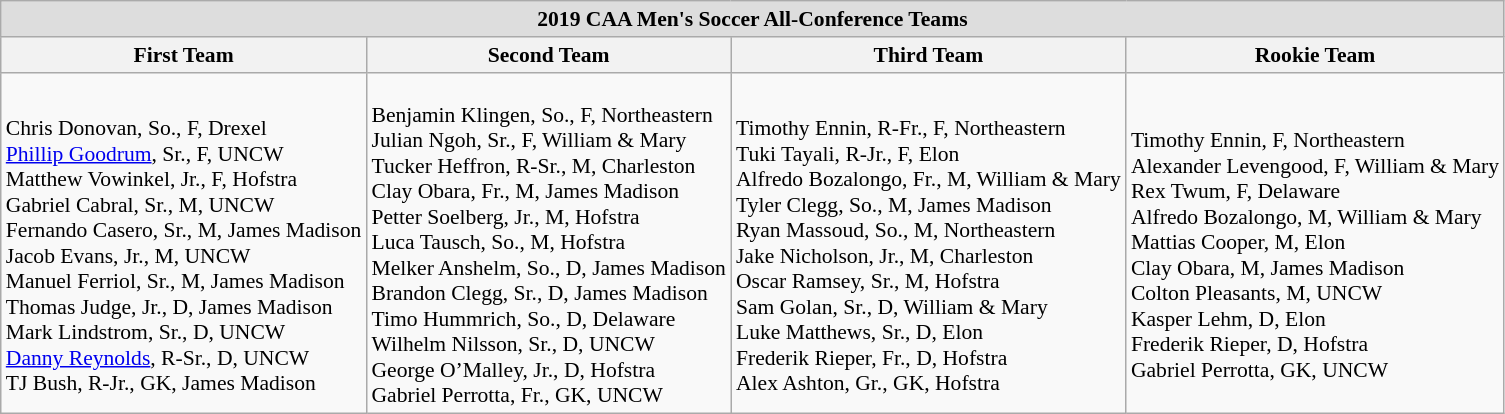<table class="wikitable" style="white-space:nowrap; font-size:90%;">
<tr>
<td colspan="4" style="text-align:center; background:#ddd;"><strong>2019 CAA Men's Soccer All-Conference Teams</strong></td>
</tr>
<tr>
<th>First Team</th>
<th>Second Team</th>
<th>Third Team</th>
<th>Rookie Team</th>
</tr>
<tr>
<td><br>Chris Donovan, So., F, Drexel<br>
<a href='#'>Phillip Goodrum</a>, Sr., F, UNCW<br>
Matthew Vowinkel, Jr., F, Hofstra<br>
Gabriel Cabral, Sr., M, UNCW<br>
Fernando Casero, Sr., M, James Madison<br>
Jacob Evans, Jr., M, UNCW<br>
Manuel Ferriol, Sr., M, James Madison<br>
Thomas Judge, Jr., D, James Madison<br>
Mark Lindstrom, Sr., D, UNCW<br>
<a href='#'>Danny Reynolds</a>, R-Sr., D, UNCW<br>
TJ Bush, R-Jr., GK, James Madison<br></td>
<td><br>Benjamin Klingen, So., F, Northeastern<br>
Julian Ngoh, Sr., F, William & Mary<br>
Tucker Heffron, R-Sr., M, Charleston<br>
Clay Obara, Fr., M, James Madison<br>
Petter Soelberg, Jr., M, Hofstra<br>
Luca Tausch, So., M, Hofstra<br>
Melker Anshelm, So., D, James Madison<br>
Brandon Clegg, Sr., D, James Madison<br>
Timo Hummrich, So., D, Delaware<br>
Wilhelm Nilsson, Sr., D, UNCW<br>
George O’Malley, Jr., D, Hofstra<br>
Gabriel Perrotta, Fr., GK, UNCW<br></td>
<td><br>Timothy Ennin, R-Fr., F, Northeastern<br>
Tuki Tayali, R-Jr., F, Elon<br>
Alfredo Bozalongo, Fr., M, William & Mary<br>
Tyler Clegg, So., M, James Madison<br>
Ryan Massoud, So., M, Northeastern<br>
Jake Nicholson, Jr., M, Charleston<br>
Oscar Ramsey, Sr., M, Hofstra<br>
Sam Golan, Sr., D, William & Mary<br>
Luke Matthews, Sr., D, Elon<br>
Frederik Rieper, Fr., D, Hofstra<br>
Alex Ashton, Gr., GK, Hofstra<br></td>
<td><br>Timothy Ennin, F, Northeastern<br>
Alexander Levengood, F, William & Mary<br>
Rex Twum, F, Delaware<br>
Alfredo Bozalongo, M, William & Mary<br>
Mattias Cooper, M, Elon<br>
Clay Obara, M, James Madison<br>
Colton Pleasants, M, UNCW<br>
Kasper Lehm, D, Elon<br>
Frederik Rieper, D, Hofstra<br>
Gabriel Perrotta, GK, UNCW<br></td>
</tr>
</table>
